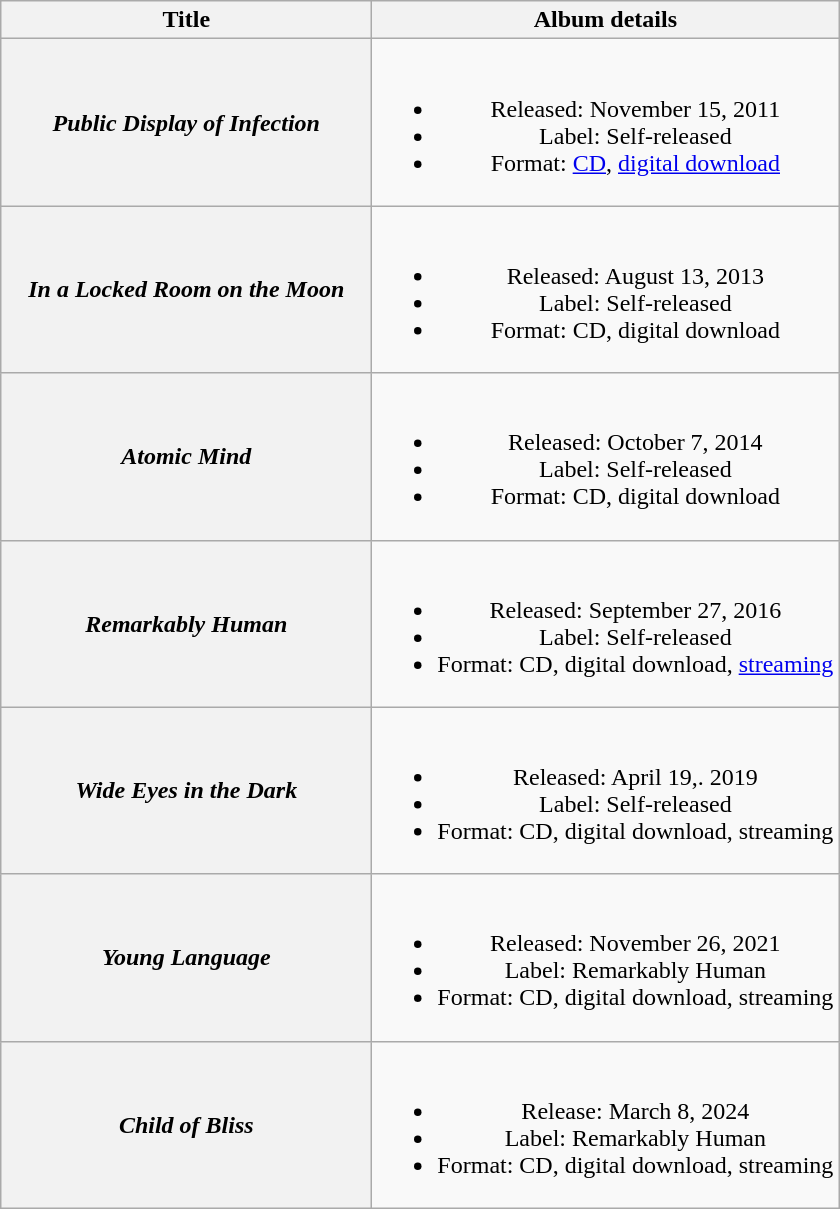<table class="wikitable plainrowheaders" style="text-align:center">
<tr>
<th scope="col" style="width:15em;">Title</th>
<th scope="col" style="width:19em;">Album details</th>
</tr>
<tr>
<th scope="row"><em>Public Display of Infection</em></th>
<td><br><ul><li>Released: November 15, 2011</li><li>Label: Self-released</li><li>Format: <a href='#'>CD</a>, <a href='#'>digital download</a></li></ul></td>
</tr>
<tr>
<th scope="row"><em>In a Locked Room on the Moon</em></th>
<td><br><ul><li>Released: August 13, 2013</li><li>Label: Self-released</li><li>Format: CD, digital download</li></ul></td>
</tr>
<tr>
<th scope="row"><em>Atomic Mind</em></th>
<td><br><ul><li>Released: October 7, 2014</li><li>Label: Self-released</li><li>Format: CD, digital download</li></ul></td>
</tr>
<tr>
<th scope="row"><em>Remarkably Human</em></th>
<td><br><ul><li>Released: September 27, 2016</li><li>Label: Self-released</li><li>Format: CD, digital download, <a href='#'>streaming</a></li></ul></td>
</tr>
<tr>
<th scope="row"><em>Wide Eyes in the Dark</em></th>
<td><br><ul><li>Released: April 19,. 2019</li><li>Label: Self-released</li><li>Format: CD, digital download, streaming</li></ul></td>
</tr>
<tr>
<th scope="row"><em>Young Language</em></th>
<td><br><ul><li>Released: November 26, 2021</li><li>Label: Remarkably Human</li><li>Format: CD, digital download, streaming</li></ul></td>
</tr>
<tr>
<th scope="row"><em>Child of Bliss</em></th>
<td><br><ul><li>Release: March 8, 2024</li><li>Label: Remarkably Human</li><li>Format: CD, digital download, streaming</li></ul></td>
</tr>
</table>
